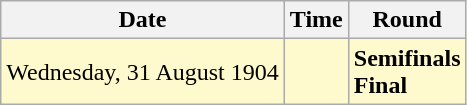<table class="wikitable">
<tr>
<th>Date</th>
<th>Time</th>
<th>Round</th>
</tr>
<tr style=background:lemonchiffon>
<td>Wednesday, 31 August 1904</td>
<td></td>
<td><strong>Semifinals</strong><br><strong>Final</strong></td>
</tr>
</table>
